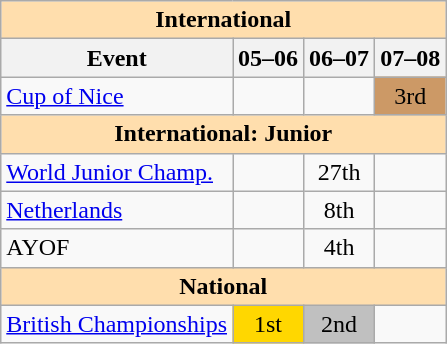<table class="wikitable" style="text-align:center">
<tr>
<th colspan="4" style="background-color: #ffdead; " align="center">International</th>
</tr>
<tr>
<th>Event</th>
<th>05–06</th>
<th>06–07</th>
<th>07–08</th>
</tr>
<tr>
<td align=left><a href='#'>Cup of Nice</a></td>
<td></td>
<td></td>
<td bgcolor="#cc9966">3rd</td>
</tr>
<tr>
<th colspan="4" style="background-color: #ffdead; " align="center">International: Junior</th>
</tr>
<tr>
<td align=left><a href='#'>World Junior Champ.</a></td>
<td></td>
<td>27th</td>
<td></td>
</tr>
<tr>
<td align=left> <a href='#'>Netherlands</a></td>
<td></td>
<td>8th</td>
<td></td>
</tr>
<tr>
<td align=left>AYOF</td>
<td></td>
<td>4th</td>
<td></td>
</tr>
<tr>
<th colspan="4" style="background-color: #ffdead; " align="center">National</th>
</tr>
<tr>
<td align=left><a href='#'>British Championships</a></td>
<td bgcolor="gold">1st</td>
<td bgcolor=silver>2nd</td>
<td></td>
</tr>
</table>
